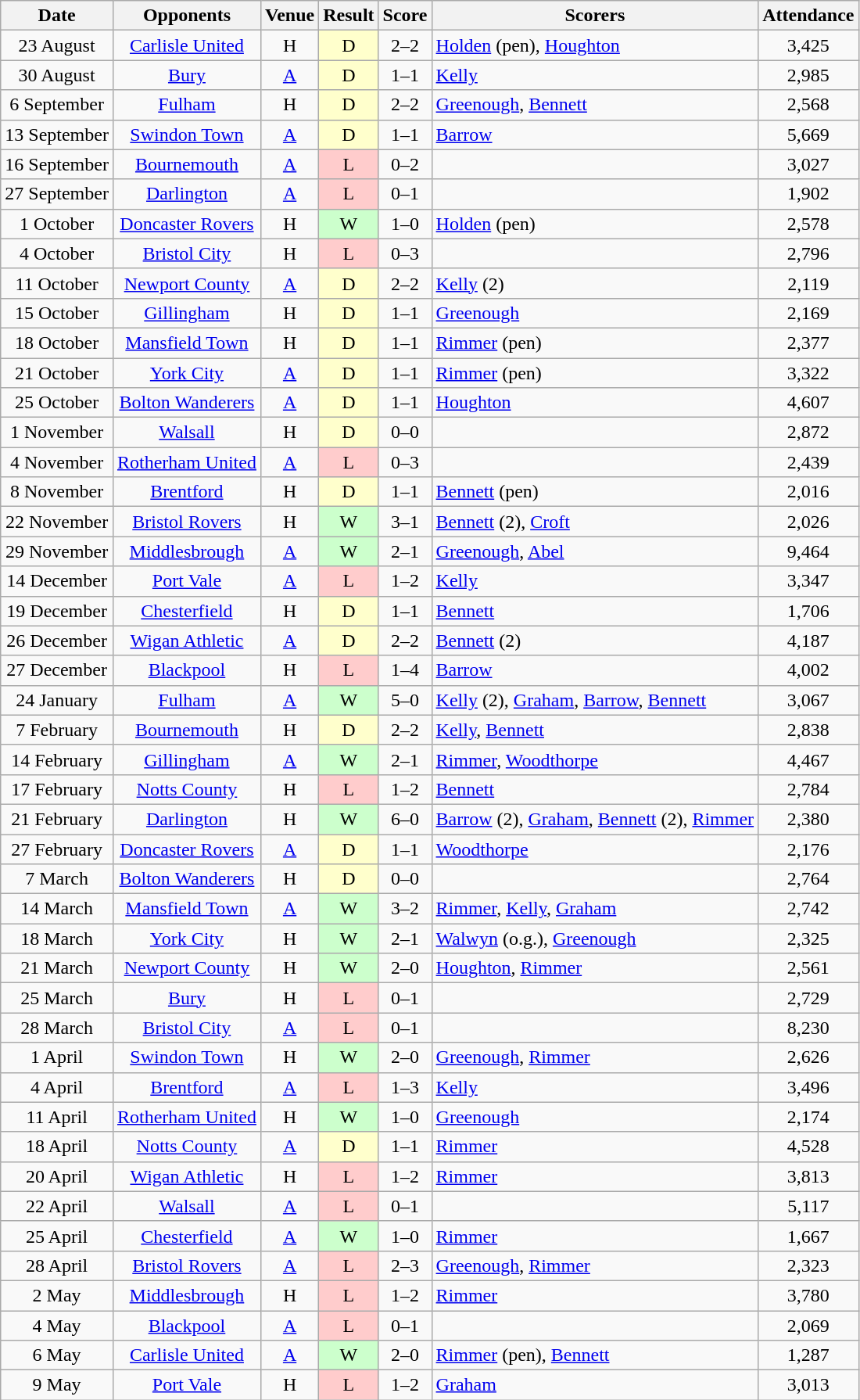<table class="wikitable" style="text-align:center">
<tr>
<th>Date</th>
<th>Opponents</th>
<th>Venue</th>
<th>Result</th>
<th>Score</th>
<th>Scorers</th>
<th>Attendance</th>
</tr>
<tr>
<td>23 August</td>
<td><a href='#'>Carlisle United</a></td>
<td>H</td>
<td style="background-color:#FFFFCC">D</td>
<td>2–2</td>
<td align="left"><a href='#'>Holden</a> (pen), <a href='#'>Houghton</a></td>
<td>3,425</td>
</tr>
<tr>
<td>30 August</td>
<td><a href='#'>Bury</a></td>
<td><a href='#'>A</a></td>
<td style="background-color:#FFFFCC">D</td>
<td>1–1</td>
<td align="left"><a href='#'>Kelly</a></td>
<td>2,985</td>
</tr>
<tr>
<td>6 September</td>
<td><a href='#'>Fulham</a></td>
<td>H</td>
<td style="background-color:#FFFFCC">D</td>
<td>2–2</td>
<td align="left"><a href='#'>Greenough</a>, <a href='#'>Bennett</a></td>
<td>2,568</td>
</tr>
<tr>
<td>13 September</td>
<td><a href='#'>Swindon Town</a></td>
<td><a href='#'>A</a></td>
<td style="background-color:#FFFFCC">D</td>
<td>1–1</td>
<td align="left"><a href='#'>Barrow</a></td>
<td>5,669</td>
</tr>
<tr>
<td>16 September</td>
<td><a href='#'>Bournemouth</a></td>
<td><a href='#'>A</a></td>
<td style="background-color:#FFCCCC">L</td>
<td>0–2</td>
<td align="left"></td>
<td>3,027</td>
</tr>
<tr>
<td>27 September</td>
<td><a href='#'>Darlington</a></td>
<td><a href='#'>A</a></td>
<td style="background-color:#FFCCCC">L</td>
<td>0–1</td>
<td align="left"></td>
<td>1,902</td>
</tr>
<tr>
<td>1 October</td>
<td><a href='#'>Doncaster Rovers</a></td>
<td>H</td>
<td style="background-color:#CCFFCC">W</td>
<td>1–0</td>
<td align="left"><a href='#'>Holden</a> (pen)</td>
<td>2,578</td>
</tr>
<tr>
<td>4 October</td>
<td><a href='#'>Bristol City</a></td>
<td>H</td>
<td style="background-color:#FFCCCC">L</td>
<td>0–3</td>
<td align="left"></td>
<td>2,796</td>
</tr>
<tr>
<td>11 October</td>
<td><a href='#'>Newport County</a></td>
<td><a href='#'>A</a></td>
<td style="background-color:#FFFFCC">D</td>
<td>2–2</td>
<td align="left"><a href='#'>Kelly</a> (2)</td>
<td>2,119</td>
</tr>
<tr>
<td>15 October</td>
<td><a href='#'>Gillingham</a></td>
<td>H</td>
<td style="background-color:#FFFFCC">D</td>
<td>1–1</td>
<td align="left"><a href='#'>Greenough</a></td>
<td>2,169</td>
</tr>
<tr>
<td>18 October</td>
<td><a href='#'>Mansfield Town</a></td>
<td>H</td>
<td style="background-color:#FFFFCC">D</td>
<td>1–1</td>
<td align="left"><a href='#'>Rimmer</a> (pen)</td>
<td>2,377</td>
</tr>
<tr>
<td>21 October</td>
<td><a href='#'>York City</a></td>
<td><a href='#'>A</a></td>
<td style="background-color:#FFFFCC">D</td>
<td>1–1</td>
<td align="left"><a href='#'>Rimmer</a> (pen)</td>
<td>3,322</td>
</tr>
<tr>
<td>25 October</td>
<td><a href='#'>Bolton Wanderers</a></td>
<td><a href='#'>A</a></td>
<td style="background-color:#FFFFCC">D</td>
<td>1–1</td>
<td align="left"><a href='#'>Houghton</a></td>
<td>4,607</td>
</tr>
<tr>
<td>1 November</td>
<td><a href='#'>Walsall</a></td>
<td>H</td>
<td style="background-color:#FFFFCC">D</td>
<td>0–0</td>
<td align="left"></td>
<td>2,872</td>
</tr>
<tr>
<td>4 November</td>
<td><a href='#'>Rotherham United</a></td>
<td><a href='#'>A</a></td>
<td style="background-color:#FFCCCC">L</td>
<td>0–3</td>
<td align="left"></td>
<td>2,439</td>
</tr>
<tr>
<td>8 November</td>
<td><a href='#'>Brentford</a></td>
<td>H</td>
<td style="background-color:#FFFFCC">D</td>
<td>1–1</td>
<td align="left"><a href='#'>Bennett</a> (pen)</td>
<td>2,016</td>
</tr>
<tr>
<td>22 November</td>
<td><a href='#'>Bristol Rovers</a></td>
<td>H</td>
<td style="background-color:#CCFFCC">W</td>
<td>3–1</td>
<td align="left"><a href='#'>Bennett</a> (2), <a href='#'>Croft</a></td>
<td>2,026</td>
</tr>
<tr>
<td>29 November</td>
<td><a href='#'>Middlesbrough</a></td>
<td><a href='#'>A</a></td>
<td style="background-color:#CCFFCC">W</td>
<td>2–1</td>
<td align="left"><a href='#'>Greenough</a>, <a href='#'>Abel</a></td>
<td>9,464</td>
</tr>
<tr>
<td>14 December</td>
<td><a href='#'>Port Vale</a></td>
<td><a href='#'>A</a></td>
<td style="background-color:#FFCCCC">L</td>
<td>1–2</td>
<td align="left"><a href='#'>Kelly</a></td>
<td>3,347</td>
</tr>
<tr>
<td>19 December</td>
<td><a href='#'>Chesterfield</a></td>
<td>H</td>
<td style="background-color:#FFFFCC">D</td>
<td>1–1</td>
<td align="left"><a href='#'>Bennett</a></td>
<td>1,706</td>
</tr>
<tr>
<td>26 December</td>
<td><a href='#'>Wigan Athletic</a></td>
<td><a href='#'>A</a></td>
<td style="background-color:#FFFFCC">D</td>
<td>2–2</td>
<td align="left"><a href='#'>Bennett</a> (2)</td>
<td>4,187</td>
</tr>
<tr>
<td>27 December</td>
<td><a href='#'>Blackpool</a></td>
<td>H</td>
<td style="background-color:#FFCCCC">L</td>
<td>1–4</td>
<td align="left"><a href='#'>Barrow</a></td>
<td>4,002</td>
</tr>
<tr>
<td>24 January</td>
<td><a href='#'>Fulham</a></td>
<td><a href='#'>A</a></td>
<td style="background-color:#CCFFCC">W</td>
<td>5–0</td>
<td align="left"><a href='#'>Kelly</a> (2), <a href='#'>Graham</a>, <a href='#'>Barrow</a>, <a href='#'>Bennett</a></td>
<td>3,067</td>
</tr>
<tr>
<td>7 February</td>
<td><a href='#'>Bournemouth</a></td>
<td>H</td>
<td style="background-color:#FFFFCC">D</td>
<td>2–2</td>
<td align="left"><a href='#'>Kelly</a>, <a href='#'>Bennett</a></td>
<td>2,838</td>
</tr>
<tr>
<td>14 February</td>
<td><a href='#'>Gillingham</a></td>
<td><a href='#'>A</a></td>
<td style="background-color:#CCFFCC">W</td>
<td>2–1</td>
<td align="left"><a href='#'>Rimmer</a>, <a href='#'>Woodthorpe</a></td>
<td>4,467</td>
</tr>
<tr>
<td>17 February</td>
<td><a href='#'>Notts County</a></td>
<td>H</td>
<td style="background-color:#FFCCCC">L</td>
<td>1–2</td>
<td align="left"><a href='#'>Bennett</a></td>
<td>2,784</td>
</tr>
<tr>
<td>21 February</td>
<td><a href='#'>Darlington</a></td>
<td>H</td>
<td style="background-color:#CCFFCC">W</td>
<td>6–0</td>
<td align="left"><a href='#'>Barrow</a> (2), <a href='#'>Graham</a>, <a href='#'>Bennett</a> (2), <a href='#'>Rimmer</a></td>
<td>2,380</td>
</tr>
<tr>
<td>27 February</td>
<td><a href='#'>Doncaster Rovers</a></td>
<td><a href='#'>A</a></td>
<td style="background-color:#FFFFCC">D</td>
<td>1–1</td>
<td align="left"><a href='#'>Woodthorpe</a></td>
<td>2,176</td>
</tr>
<tr>
<td>7 March</td>
<td><a href='#'>Bolton Wanderers</a></td>
<td>H</td>
<td style="background-color:#FFFFCC">D</td>
<td>0–0</td>
<td align="left"></td>
<td>2,764</td>
</tr>
<tr>
<td>14 March</td>
<td><a href='#'>Mansfield Town</a></td>
<td><a href='#'>A</a></td>
<td style="background-color:#CCFFCC">W</td>
<td>3–2</td>
<td align="left"><a href='#'>Rimmer</a>, <a href='#'>Kelly</a>, <a href='#'>Graham</a></td>
<td>2,742</td>
</tr>
<tr>
<td>18 March</td>
<td><a href='#'>York City</a></td>
<td>H</td>
<td style="background-color:#CCFFCC">W</td>
<td>2–1</td>
<td align="left"><a href='#'>Walwyn</a> (o.g.), <a href='#'>Greenough</a></td>
<td>2,325</td>
</tr>
<tr>
<td>21 March</td>
<td><a href='#'>Newport County</a></td>
<td>H</td>
<td style="background-color:#CCFFCC">W</td>
<td>2–0</td>
<td align="left"><a href='#'>Houghton</a>, <a href='#'>Rimmer</a></td>
<td>2,561</td>
</tr>
<tr>
<td>25 March</td>
<td><a href='#'>Bury</a></td>
<td>H</td>
<td style="background-color:#FFCCCC">L</td>
<td>0–1</td>
<td align="left"></td>
<td>2,729</td>
</tr>
<tr>
<td>28 March</td>
<td><a href='#'>Bristol City</a></td>
<td><a href='#'>A</a></td>
<td style="background-color:#FFCCCC">L</td>
<td>0–1</td>
<td align="left"></td>
<td>8,230</td>
</tr>
<tr>
<td>1 April</td>
<td><a href='#'>Swindon Town</a></td>
<td>H</td>
<td style="background-color:#CCFFCC">W</td>
<td>2–0</td>
<td align="left"><a href='#'>Greenough</a>, <a href='#'>Rimmer</a></td>
<td>2,626</td>
</tr>
<tr>
<td>4 April</td>
<td><a href='#'>Brentford</a></td>
<td><a href='#'>A</a></td>
<td style="background-color:#FFCCCC">L</td>
<td>1–3</td>
<td align="left"><a href='#'>Kelly</a></td>
<td>3,496</td>
</tr>
<tr>
<td>11 April</td>
<td><a href='#'>Rotherham United</a></td>
<td>H</td>
<td style="background-color:#CCFFCC">W</td>
<td>1–0</td>
<td align="left"><a href='#'>Greenough</a></td>
<td>2,174</td>
</tr>
<tr>
<td>18 April</td>
<td><a href='#'>Notts County</a></td>
<td><a href='#'>A</a></td>
<td style="background-color:#FFFFCC">D</td>
<td>1–1</td>
<td align="left"><a href='#'>Rimmer</a></td>
<td>4,528</td>
</tr>
<tr>
<td>20 April</td>
<td><a href='#'>Wigan Athletic</a></td>
<td>H</td>
<td style="background-color:#FFCCCC">L</td>
<td>1–2</td>
<td align="left"><a href='#'>Rimmer</a></td>
<td>3,813</td>
</tr>
<tr>
<td>22 April</td>
<td><a href='#'>Walsall</a></td>
<td><a href='#'>A</a></td>
<td style="background-color:#FFCCCC">L</td>
<td>0–1</td>
<td align="left"></td>
<td>5,117</td>
</tr>
<tr>
<td>25 April</td>
<td><a href='#'>Chesterfield</a></td>
<td><a href='#'>A</a></td>
<td style="background-color:#CCFFCC">W</td>
<td>1–0</td>
<td align="left"><a href='#'>Rimmer</a></td>
<td>1,667</td>
</tr>
<tr>
<td>28 April</td>
<td><a href='#'>Bristol Rovers</a></td>
<td><a href='#'>A</a></td>
<td style="background-color:#FFCCCC">L</td>
<td>2–3</td>
<td align="left"><a href='#'>Greenough</a>, <a href='#'>Rimmer</a></td>
<td>2,323</td>
</tr>
<tr>
<td>2 May</td>
<td><a href='#'>Middlesbrough</a></td>
<td>H</td>
<td style="background-color:#FFCCCC">L</td>
<td>1–2</td>
<td align="left"><a href='#'>Rimmer</a></td>
<td>3,780</td>
</tr>
<tr>
<td>4 May</td>
<td><a href='#'>Blackpool</a></td>
<td><a href='#'>A</a></td>
<td style="background-color:#FFCCCC">L</td>
<td>0–1</td>
<td align="left"></td>
<td>2,069</td>
</tr>
<tr>
<td>6 May</td>
<td><a href='#'>Carlisle United</a></td>
<td><a href='#'>A</a></td>
<td style="background-color:#CCFFCC">W</td>
<td>2–0</td>
<td align="left"><a href='#'>Rimmer</a> (pen), <a href='#'>Bennett</a></td>
<td>1,287</td>
</tr>
<tr>
<td>9 May</td>
<td><a href='#'>Port Vale</a></td>
<td>H</td>
<td style="background-color:#FFCCCC">L</td>
<td>1–2</td>
<td align="left"><a href='#'>Graham</a></td>
<td>3,013</td>
</tr>
</table>
